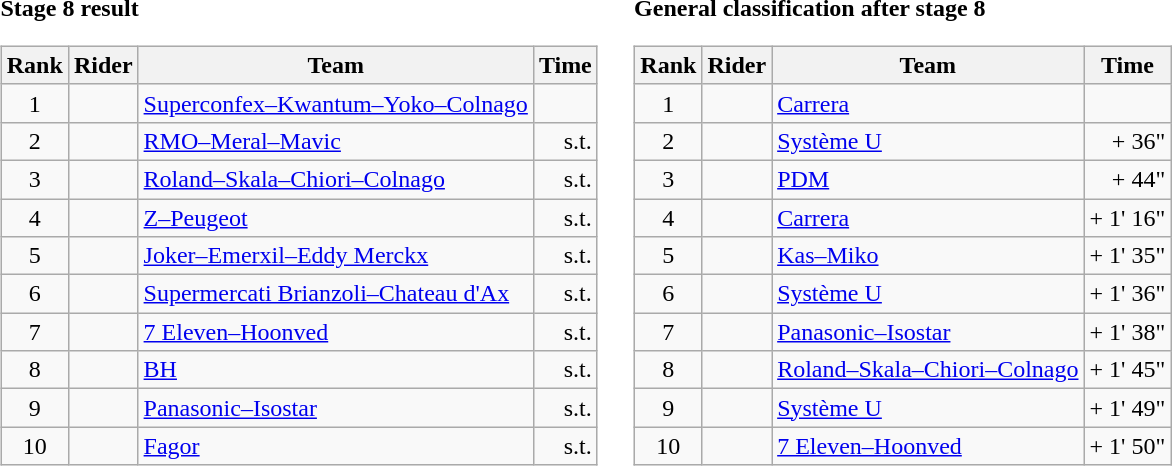<table>
<tr>
<td><strong>Stage 8 result</strong><br><table class="wikitable">
<tr>
<th scope="col">Rank</th>
<th scope="col">Rider</th>
<th scope="col">Team</th>
<th scope="col">Time</th>
</tr>
<tr>
<td style="text-align:center;">1</td>
<td></td>
<td><a href='#'>Superconfex–Kwantum–Yoko–Colnago</a></td>
<td style="text-align:right;"></td>
</tr>
<tr>
<td style="text-align:center;">2</td>
<td></td>
<td><a href='#'>RMO–Meral–Mavic</a></td>
<td style="text-align:right;">s.t.</td>
</tr>
<tr>
<td style="text-align:center;">3</td>
<td></td>
<td><a href='#'>Roland–Skala–Chiori–Colnago</a></td>
<td style="text-align:right;">s.t.</td>
</tr>
<tr>
<td style="text-align:center;">4</td>
<td></td>
<td><a href='#'>Z–Peugeot</a></td>
<td style="text-align:right;">s.t.</td>
</tr>
<tr>
<td style="text-align:center;">5</td>
<td></td>
<td><a href='#'>Joker–Emerxil–Eddy Merckx</a></td>
<td style="text-align:right;">s.t.</td>
</tr>
<tr>
<td style="text-align:center;">6</td>
<td></td>
<td><a href='#'>Supermercati Brianzoli–Chateau d'Ax</a></td>
<td style="text-align:right;">s.t.</td>
</tr>
<tr>
<td style="text-align:center;">7</td>
<td></td>
<td><a href='#'>7 Eleven–Hoonved</a></td>
<td style="text-align:right;">s.t.</td>
</tr>
<tr>
<td style="text-align:center;">8</td>
<td></td>
<td><a href='#'>BH</a></td>
<td style="text-align:right;">s.t.</td>
</tr>
<tr>
<td style="text-align:center;">9</td>
<td></td>
<td><a href='#'>Panasonic–Isostar</a></td>
<td style="text-align:right;">s.t.</td>
</tr>
<tr>
<td style="text-align:center;">10</td>
<td></td>
<td><a href='#'>Fagor</a></td>
<td style="text-align:right;">s.t.</td>
</tr>
</table>
</td>
<td></td>
<td><strong>General classification after stage 8</strong><br><table class="wikitable">
<tr>
<th scope="col">Rank</th>
<th scope="col">Rider</th>
<th scope="col">Team</th>
<th scope="col">Time</th>
</tr>
<tr>
<td style="text-align:center;">1</td>
<td> </td>
<td><a href='#'>Carrera</a></td>
<td style="text-align:right;"></td>
</tr>
<tr>
<td style="text-align:center;">2</td>
<td></td>
<td><a href='#'>Système U</a></td>
<td style="text-align:right;">+ 36"</td>
</tr>
<tr>
<td style="text-align:center;">3</td>
<td></td>
<td><a href='#'>PDM</a></td>
<td style="text-align:right;">+ 44"</td>
</tr>
<tr>
<td style="text-align:center;">4</td>
<td></td>
<td><a href='#'>Carrera</a></td>
<td style="text-align:right;">+ 1' 16"</td>
</tr>
<tr>
<td style="text-align:center;">5</td>
<td></td>
<td><a href='#'>Kas–Miko</a></td>
<td style="text-align:right;">+ 1' 35"</td>
</tr>
<tr>
<td style="text-align:center;">6</td>
<td></td>
<td><a href='#'>Système U</a></td>
<td style="text-align:right;">+ 1' 36"</td>
</tr>
<tr>
<td style="text-align:center;">7</td>
<td></td>
<td><a href='#'>Panasonic–Isostar</a></td>
<td style="text-align:right;">+ 1' 38"</td>
</tr>
<tr>
<td style="text-align:center;">8</td>
<td></td>
<td><a href='#'>Roland–Skala–Chiori–Colnago</a></td>
<td style="text-align:right;">+ 1' 45"</td>
</tr>
<tr>
<td style="text-align:center;">9</td>
<td></td>
<td><a href='#'>Système U</a></td>
<td style="text-align:right;">+ 1' 49"</td>
</tr>
<tr>
<td style="text-align:center;">10</td>
<td></td>
<td><a href='#'>7 Eleven–Hoonved</a></td>
<td style="text-align:right;">+ 1' 50"</td>
</tr>
</table>
</td>
</tr>
</table>
